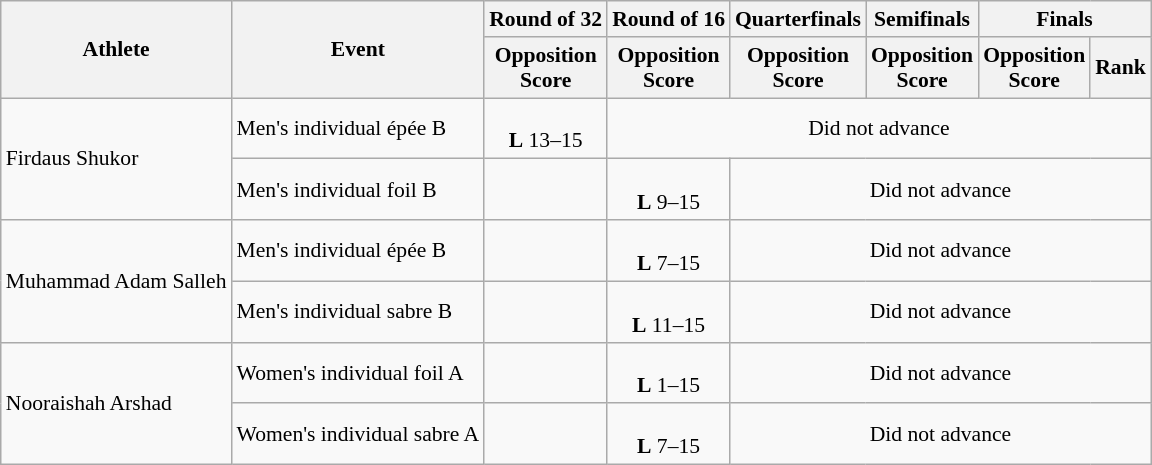<table class=wikitable style="font-size:90%">
<tr>
<th rowspan="2">Athlete</th>
<th rowspan="2">Event</th>
<th>Round of 32</th>
<th>Round of 16</th>
<th>Quarterfinals</th>
<th>Semifinals</th>
<th colspan="2">Finals</th>
</tr>
<tr>
<th>Opposition<br>Score</th>
<th>Opposition<br>Score</th>
<th>Opposition<br>Score</th>
<th>Opposition<br>Score</th>
<th>Opposition<br>Score</th>
<th>Rank</th>
</tr>
<tr align=center>
<td align=left rowspan="2">Firdaus Shukor</td>
<td align=left>Men's individual épée B</td>
<td><br><strong>L</strong> 13–15</td>
<td colspan="5">Did not advance</td>
</tr>
<tr align=center>
<td align=left>Men's individual foil B</td>
<td></td>
<td><br><strong>L</strong> 9–15</td>
<td colspan="4">Did not advance</td>
</tr>
<tr align=center>
<td align=left rowspan="2">Muhammad Adam Salleh</td>
<td align=left>Men's individual épée B</td>
<td></td>
<td><br><strong>L</strong> 7–15</td>
<td colspan="4">Did not advance</td>
</tr>
<tr align=center>
<td align=left>Men's individual sabre B</td>
<td></td>
<td><br><strong>L</strong> 11–15</td>
<td colspan="4">Did not advance</td>
</tr>
<tr align=center>
<td align=left rowspan="2">Nooraishah Arshad</td>
<td align=left>Women's individual foil A</td>
<td></td>
<td><br><strong>L</strong> 1–15</td>
<td colspan="4">Did not advance</td>
</tr>
<tr align=center>
<td align=left>Women's individual sabre A</td>
<td></td>
<td><br><strong>L</strong> 7–15</td>
<td colspan="4">Did not advance</td>
</tr>
</table>
